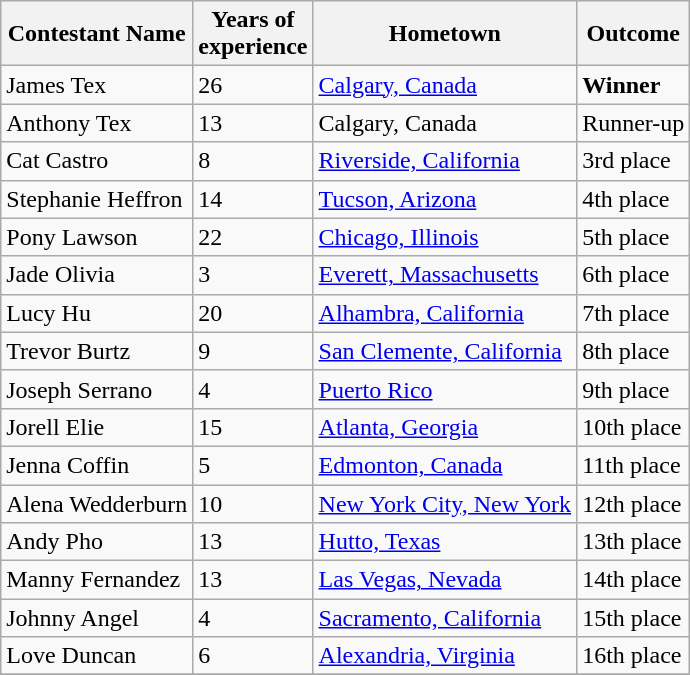<table class="wikitable sortable">
<tr>
<th>Contestant Name</th>
<th>Years of<br>experience</th>
<th>Hometown</th>
<th>Outcome</th>
</tr>
<tr>
<td>James Tex</td>
<td>26</td>
<td><a href='#'>Calgary, Canada</a></td>
<td><strong>Winner</strong></td>
</tr>
<tr>
<td>Anthony Tex</td>
<td>13</td>
<td>Calgary, Canada</td>
<td>Runner-up</td>
</tr>
<tr>
<td>Cat Castro</td>
<td>8</td>
<td><a href='#'>Riverside, California</a></td>
<td>3rd place</td>
</tr>
<tr>
<td>Stephanie Heffron</td>
<td>14</td>
<td><a href='#'>Tucson, Arizona</a></td>
<td>4th place</td>
</tr>
<tr>
<td>Pony Lawson</td>
<td>22</td>
<td><a href='#'>Chicago, Illinois</a></td>
<td>5th place</td>
</tr>
<tr>
<td>Jade Olivia</td>
<td>3</td>
<td><a href='#'>Everett, Massachusetts</a></td>
<td>6th place</td>
</tr>
<tr>
<td>Lucy Hu</td>
<td>20</td>
<td><a href='#'>Alhambra, California</a></td>
<td>7th place</td>
</tr>
<tr>
<td>Trevor Burtz</td>
<td>9</td>
<td><a href='#'>San Clemente, California</a></td>
<td>8th place</td>
</tr>
<tr>
<td>Joseph Serrano</td>
<td>4</td>
<td><a href='#'>Puerto Rico</a></td>
<td>9th place</td>
</tr>
<tr>
<td>Jorell Elie</td>
<td>15</td>
<td><a href='#'>Atlanta, Georgia</a></td>
<td>10th place</td>
</tr>
<tr>
<td>Jenna Coffin</td>
<td>5</td>
<td><a href='#'>Edmonton, Canada</a></td>
<td>11th place</td>
</tr>
<tr>
<td>Alena Wedderburn</td>
<td>10</td>
<td><a href='#'>New York City, New York</a></td>
<td>12th place</td>
</tr>
<tr>
<td>Andy Pho</td>
<td>13</td>
<td><a href='#'>Hutto, Texas</a></td>
<td>13th place</td>
</tr>
<tr>
<td>Manny Fernandez</td>
<td>13</td>
<td><a href='#'>Las Vegas, Nevada</a></td>
<td>14th place</td>
</tr>
<tr>
<td>Johnny Angel</td>
<td>4</td>
<td><a href='#'>Sacramento, California</a></td>
<td>15th place</td>
</tr>
<tr>
<td>Love Duncan</td>
<td>6</td>
<td><a href='#'>Alexandria, Virginia</a></td>
<td>16th place</td>
</tr>
<tr>
</tr>
</table>
